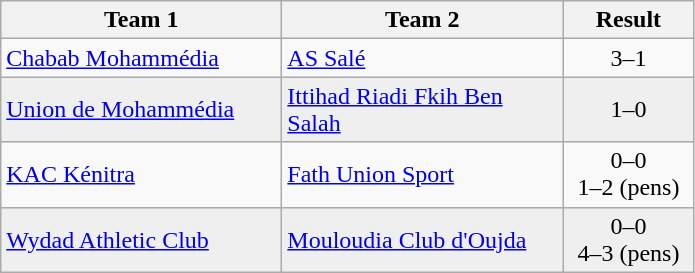<table class="wikitable">
<tr>
<th width="180">Team 1</th>
<th width="180">Team 2</th>
<th width="80">Result</th>
</tr>
<tr>
<td><a href='#'>Chabab Mohammédia</a></td>
<td><a href='#'>AS Salé</a></td>
<td align="center">3–1</td>
</tr>
<tr style="background:#EFEFEF">
<td><a href='#'>Union de Mohammédia</a></td>
<td><a href='#'>Ittihad Riadi Fkih Ben Salah</a></td>
<td align="center">1–0</td>
</tr>
<tr>
<td><a href='#'>KAC Kénitra</a></td>
<td><a href='#'>Fath Union Sport</a></td>
<td align="center">0–0<br>1–2 (pens)</td>
</tr>
<tr style="background:#EFEFEF">
<td><a href='#'>Wydad Athletic Club</a></td>
<td><a href='#'>Mouloudia Club d'Oujda</a></td>
<td align="center">0–0<br>4–3 (pens)</td>
</tr>
</table>
